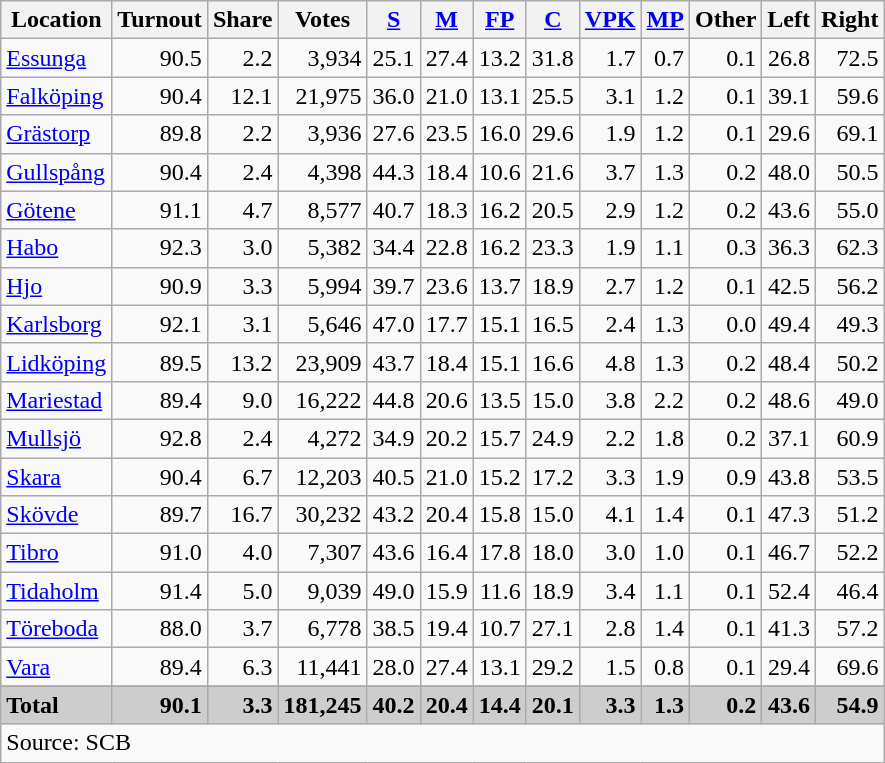<table class="wikitable sortable" style=text-align:right>
<tr>
<th>Location</th>
<th>Turnout</th>
<th>Share</th>
<th>Votes</th>
<th><a href='#'>S</a></th>
<th><a href='#'>M</a></th>
<th><a href='#'>FP</a></th>
<th><a href='#'>C</a></th>
<th><a href='#'>VPK</a></th>
<th><a href='#'>MP</a></th>
<th>Other</th>
<th>Left</th>
<th>Right</th>
</tr>
<tr>
<td align=left><a href='#'>Essunga</a></td>
<td>90.5</td>
<td>2.2</td>
<td>3,934</td>
<td>25.1</td>
<td>27.4</td>
<td>13.2</td>
<td>31.8</td>
<td>1.7</td>
<td>0.7</td>
<td>0.1</td>
<td>26.8</td>
<td>72.5</td>
</tr>
<tr>
<td align=left><a href='#'>Falköping</a></td>
<td>90.4</td>
<td>12.1</td>
<td>21,975</td>
<td>36.0</td>
<td>21.0</td>
<td>13.1</td>
<td>25.5</td>
<td>3.1</td>
<td>1.2</td>
<td>0.1</td>
<td>39.1</td>
<td>59.6</td>
</tr>
<tr>
<td align=left><a href='#'>Grästorp</a></td>
<td>89.8</td>
<td>2.2</td>
<td>3,936</td>
<td>27.6</td>
<td>23.5</td>
<td>16.0</td>
<td>29.6</td>
<td>1.9</td>
<td>1.2</td>
<td>0.1</td>
<td>29.6</td>
<td>69.1</td>
</tr>
<tr>
<td align=left><a href='#'>Gullspång</a></td>
<td>90.4</td>
<td>2.4</td>
<td>4,398</td>
<td>44.3</td>
<td>18.4</td>
<td>10.6</td>
<td>21.6</td>
<td>3.7</td>
<td>1.3</td>
<td>0.2</td>
<td>48.0</td>
<td>50.5</td>
</tr>
<tr>
<td align=left><a href='#'>Götene</a></td>
<td>91.1</td>
<td>4.7</td>
<td>8,577</td>
<td>40.7</td>
<td>18.3</td>
<td>16.2</td>
<td>20.5</td>
<td>2.9</td>
<td>1.2</td>
<td>0.2</td>
<td>43.6</td>
<td>55.0</td>
</tr>
<tr>
<td align=left><a href='#'>Habo</a></td>
<td>92.3</td>
<td>3.0</td>
<td>5,382</td>
<td>34.4</td>
<td>22.8</td>
<td>16.2</td>
<td>23.3</td>
<td>1.9</td>
<td>1.1</td>
<td>0.3</td>
<td>36.3</td>
<td>62.3</td>
</tr>
<tr>
<td align=left><a href='#'>Hjo</a></td>
<td>90.9</td>
<td>3.3</td>
<td>5,994</td>
<td>39.7</td>
<td>23.6</td>
<td>13.7</td>
<td>18.9</td>
<td>2.7</td>
<td>1.2</td>
<td>0.1</td>
<td>42.5</td>
<td>56.2</td>
</tr>
<tr>
<td align=left><a href='#'>Karlsborg</a></td>
<td>92.1</td>
<td>3.1</td>
<td>5,646</td>
<td>47.0</td>
<td>17.7</td>
<td>15.1</td>
<td>16.5</td>
<td>2.4</td>
<td>1.3</td>
<td>0.0</td>
<td>49.4</td>
<td>49.3</td>
</tr>
<tr>
<td align=left><a href='#'>Lidköping</a></td>
<td>89.5</td>
<td>13.2</td>
<td>23,909</td>
<td>43.7</td>
<td>18.4</td>
<td>15.1</td>
<td>16.6</td>
<td>4.8</td>
<td>1.3</td>
<td>0.2</td>
<td>48.4</td>
<td>50.2</td>
</tr>
<tr>
<td align=left><a href='#'>Mariestad</a></td>
<td>89.4</td>
<td>9.0</td>
<td>16,222</td>
<td>44.8</td>
<td>20.6</td>
<td>13.5</td>
<td>15.0</td>
<td>3.8</td>
<td>2.2</td>
<td>0.2</td>
<td>48.6</td>
<td>49.0</td>
</tr>
<tr>
<td align=left><a href='#'>Mullsjö</a></td>
<td>92.8</td>
<td>2.4</td>
<td>4,272</td>
<td>34.9</td>
<td>20.2</td>
<td>15.7</td>
<td>24.9</td>
<td>2.2</td>
<td>1.8</td>
<td>0.2</td>
<td>37.1</td>
<td>60.9</td>
</tr>
<tr>
<td align=left><a href='#'>Skara</a></td>
<td>90.4</td>
<td>6.7</td>
<td>12,203</td>
<td>40.5</td>
<td>21.0</td>
<td>15.2</td>
<td>17.2</td>
<td>3.3</td>
<td>1.9</td>
<td>0.9</td>
<td>43.8</td>
<td>53.5</td>
</tr>
<tr>
<td align=left><a href='#'>Skövde</a></td>
<td>89.7</td>
<td>16.7</td>
<td>30,232</td>
<td>43.2</td>
<td>20.4</td>
<td>15.8</td>
<td>15.0</td>
<td>4.1</td>
<td>1.4</td>
<td>0.1</td>
<td>47.3</td>
<td>51.2</td>
</tr>
<tr>
<td align=left><a href='#'>Tibro</a></td>
<td>91.0</td>
<td>4.0</td>
<td>7,307</td>
<td>43.6</td>
<td>16.4</td>
<td>17.8</td>
<td>18.0</td>
<td>3.0</td>
<td>1.0</td>
<td>0.1</td>
<td>46.7</td>
<td>52.2</td>
</tr>
<tr>
<td align=left><a href='#'>Tidaholm</a></td>
<td>91.4</td>
<td>5.0</td>
<td>9,039</td>
<td>49.0</td>
<td>15.9</td>
<td>11.6</td>
<td>18.9</td>
<td>3.4</td>
<td>1.1</td>
<td>0.1</td>
<td>52.4</td>
<td>46.4</td>
</tr>
<tr>
<td align=left><a href='#'>Töreboda</a></td>
<td>88.0</td>
<td>3.7</td>
<td>6,778</td>
<td>38.5</td>
<td>19.4</td>
<td>10.7</td>
<td>27.1</td>
<td>2.8</td>
<td>1.4</td>
<td>0.1</td>
<td>41.3</td>
<td>57.2</td>
</tr>
<tr>
<td align=left><a href='#'>Vara</a></td>
<td>89.4</td>
<td>6.3</td>
<td>11,441</td>
<td>28.0</td>
<td>27.4</td>
<td>13.1</td>
<td>29.2</td>
<td>1.5</td>
<td>0.8</td>
<td>0.1</td>
<td>29.4</td>
<td>69.6</td>
</tr>
<tr>
</tr>
<tr style="background:#CDCDCD;">
<td align=left><strong>Total</strong></td>
<td><strong>90.1</strong></td>
<td><strong>3.3</strong></td>
<td><strong>181,245</strong></td>
<td><strong>40.2</strong></td>
<td><strong>20.4</strong></td>
<td><strong>14.4</strong></td>
<td><strong>20.1</strong></td>
<td><strong>3.3</strong></td>
<td><strong>1.3</strong></td>
<td><strong>0.2</strong></td>
<td><strong>43.6</strong></td>
<td><strong>54.9</strong></td>
</tr>
<tr>
<td align=left colspan=13>Source: SCB </td>
</tr>
</table>
